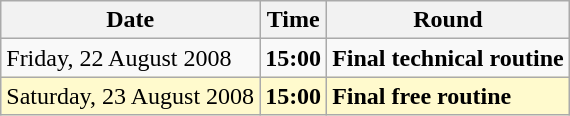<table class="wikitable">
<tr>
<th>Date</th>
<th>Time</th>
<th>Round</th>
</tr>
<tr>
<td>Friday, 22 August 2008</td>
<td><strong>15:00</strong></td>
<td><strong> Final technical routine</strong></td>
</tr>
<tr>
<td style=background:lemonchiffon>Saturday, 23 August 2008</td>
<td style=background:lemonchiffon><strong>15:00</strong></td>
<td style=background:lemonchiffon><strong> Final free routine</strong></td>
</tr>
</table>
